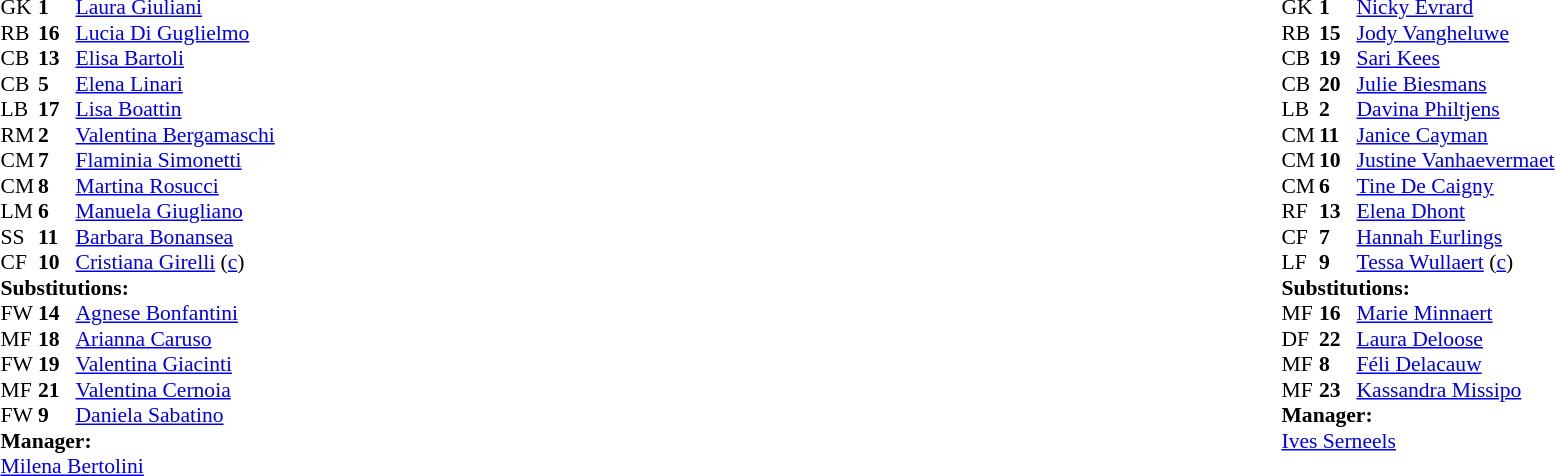<table width="100%">
<tr>
<td valign="top" width="40%"><br><table style="font-size:90%" cellspacing="0" cellpadding="0">
<tr>
<th width=25></th>
<th width=25></th>
</tr>
<tr>
<td>GK</td>
<td><strong>1</strong></td>
<td><a href='#'>Laura Giuliani</a></td>
</tr>
<tr>
<td>RB</td>
<td><strong>16</strong></td>
<td><a href='#'>Lucia Di Guglielmo</a></td>
<td></td>
<td></td>
</tr>
<tr>
<td>CB</td>
<td><strong>13</strong></td>
<td><a href='#'>Elisa Bartoli</a></td>
</tr>
<tr>
<td>CB</td>
<td><strong>5</strong></td>
<td><a href='#'>Elena Linari</a></td>
</tr>
<tr>
<td>LB</td>
<td><strong>17</strong></td>
<td><a href='#'>Lisa Boattin</a></td>
<td></td>
</tr>
<tr>
<td>RM</td>
<td><strong>2</strong></td>
<td><a href='#'>Valentina Bergamaschi</a></td>
<td></td>
<td></td>
</tr>
<tr>
<td>CM</td>
<td><strong>7</strong></td>
<td><a href='#'>Flaminia Simonetti</a></td>
<td></td>
<td></td>
</tr>
<tr>
<td>CM</td>
<td><strong>8</strong></td>
<td><a href='#'>Martina Rosucci</a></td>
<td></td>
<td></td>
</tr>
<tr>
<td>LM</td>
<td><strong>6</strong></td>
<td><a href='#'>Manuela Giugliano</a></td>
</tr>
<tr>
<td>SS</td>
<td><strong>11</strong></td>
<td><a href='#'>Barbara Bonansea</a></td>
</tr>
<tr>
<td>CF</td>
<td><strong>10</strong></td>
<td><a href='#'>Cristiana Girelli</a> (<a href='#'>c</a>)</td>
<td></td>
<td></td>
</tr>
<tr>
<td colspan=3><strong>Substitutions:</strong></td>
</tr>
<tr>
<td>FW</td>
<td><strong>14</strong></td>
<td><a href='#'>Agnese Bonfantini</a></td>
<td></td>
<td></td>
</tr>
<tr>
<td>MF</td>
<td><strong>18</strong></td>
<td><a href='#'>Arianna Caruso</a></td>
<td></td>
<td></td>
</tr>
<tr>
<td>FW</td>
<td><strong>19</strong></td>
<td><a href='#'>Valentina Giacinti</a></td>
<td></td>
<td></td>
</tr>
<tr>
<td>MF</td>
<td><strong>21</strong></td>
<td><a href='#'>Valentina Cernoia</a></td>
<td></td>
<td></td>
</tr>
<tr>
<td>FW</td>
<td><strong>9</strong></td>
<td><a href='#'>Daniela Sabatino</a></td>
<td></td>
<td></td>
</tr>
<tr>
<td colspan=3><strong>Manager:</strong></td>
</tr>
<tr>
<td colspan=3><a href='#'>Milena Bertolini</a></td>
</tr>
</table>
</td>
<td valign="top"></td>
<td valign="top" width="50%"><br><table style="font-size:90%; margin:auto" cellspacing="0" cellpadding="0">
<tr>
<th width=25></th>
<th width=25></th>
</tr>
<tr>
<td>GK</td>
<td><strong>1</strong></td>
<td><a href='#'>Nicky Evrard</a></td>
</tr>
<tr>
<td>RB</td>
<td><strong>15</strong></td>
<td><a href='#'>Jody Vangheluwe</a></td>
<td></td>
<td></td>
</tr>
<tr>
<td>CB</td>
<td><strong>19</strong></td>
<td><a href='#'>Sari Kees</a></td>
</tr>
<tr>
<td>CB</td>
<td><strong>20</strong></td>
<td><a href='#'>Julie Biesmans</a></td>
</tr>
<tr>
<td>LB</td>
<td><strong>2</strong></td>
<td><a href='#'>Davina Philtjens</a></td>
</tr>
<tr>
<td>CM</td>
<td><strong>11</strong></td>
<td><a href='#'>Janice Cayman</a></td>
<td></td>
<td></td>
</tr>
<tr>
<td>CM</td>
<td><strong>10</strong></td>
<td><a href='#'>Justine Vanhaevermaet</a></td>
</tr>
<tr>
<td>CM</td>
<td><strong>6</strong></td>
<td><a href='#'>Tine De Caigny</a></td>
</tr>
<tr>
<td>RF</td>
<td><strong>13</strong></td>
<td><a href='#'>Elena Dhont</a></td>
<td></td>
<td></td>
</tr>
<tr>
<td>CF</td>
<td><strong>7</strong></td>
<td><a href='#'>Hannah Eurlings</a></td>
<td></td>
<td></td>
</tr>
<tr>
<td>LF</td>
<td><strong>9</strong></td>
<td><a href='#'>Tessa Wullaert</a> (<a href='#'>c</a>)</td>
</tr>
<tr>
<td colspan=3><strong>Substitutions:</strong></td>
</tr>
<tr>
<td>MF</td>
<td><strong>16</strong></td>
<td><a href='#'>Marie Minnaert</a></td>
<td></td>
<td></td>
</tr>
<tr>
<td>DF</td>
<td><strong>22</strong></td>
<td><a href='#'>Laura Deloose</a></td>
<td></td>
<td></td>
</tr>
<tr>
<td>MF</td>
<td><strong>8</strong></td>
<td><a href='#'>Féli Delacauw</a></td>
<td></td>
<td></td>
</tr>
<tr>
<td>MF</td>
<td><strong>23</strong></td>
<td><a href='#'>Kassandra Missipo</a></td>
<td></td>
<td></td>
</tr>
<tr>
<td colspan=3><strong>Manager:</strong></td>
</tr>
<tr>
<td colspan=3><a href='#'>Ives Serneels</a></td>
</tr>
</table>
</td>
</tr>
</table>
